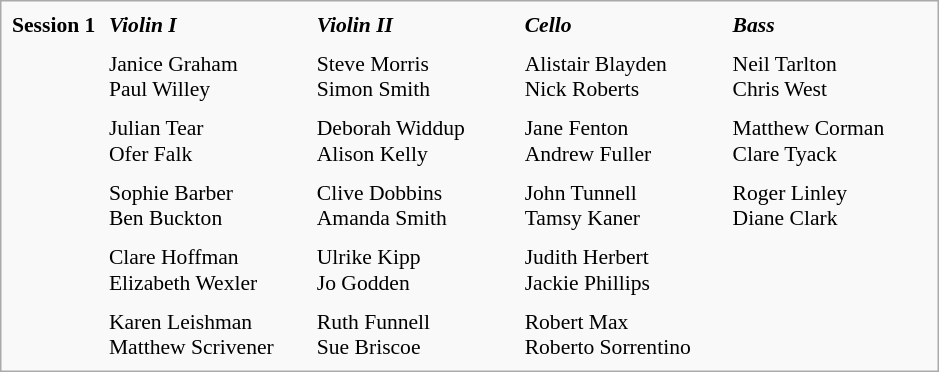<table cellspacing="5" cellpadding="2" style="background:#f9f9f9; font-size:90%; border:1px solid #aaa;">
<tr>
<th align="right">Session 1</th>
<th style="width:9em; text-align:left;"><em>Violin I</em></th>
<th style="width:9em; text-align:left;"><em>Violin II</em></th>
<th style="width:9em; text-align:left;"><em>Cello</em></th>
<th style="width:9em; text-align:left;"><em>Bass</em></th>
</tr>
<tr>
<td></td>
<td>Janice Graham<br>Paul Willey</td>
<td>Steve Morris<br>Simon Smith</td>
<td>Alistair Blayden<br>Nick Roberts</td>
<td>Neil Tarlton<br>Chris West</td>
</tr>
<tr>
<td></td>
<td>Julian Tear<br>Ofer Falk</td>
<td>Deborah Widdup<br>Alison Kelly</td>
<td>Jane Fenton<br>Andrew Fuller</td>
<td>Matthew Corman<br>Clare Tyack</td>
</tr>
<tr>
<td></td>
<td>Sophie Barber<br>Ben Buckton</td>
<td>Clive Dobbins<br>Amanda Smith</td>
<td>John Tunnell<br>Tamsy Kaner</td>
<td>Roger Linley<br>Diane Clark</td>
</tr>
<tr>
<td></td>
<td>Clare Hoffman<br>Elizabeth Wexler</td>
<td>Ulrike Kipp<br>Jo Godden</td>
<td>Judith Herbert<br>Jackie Phillips</td>
</tr>
<tr>
<td></td>
<td>Karen Leishman<br>Matthew Scrivener</td>
<td>Ruth Funnell<br>Sue Briscoe</td>
<td>Robert Max<br>Roberto Sorrentino</td>
</tr>
</table>
